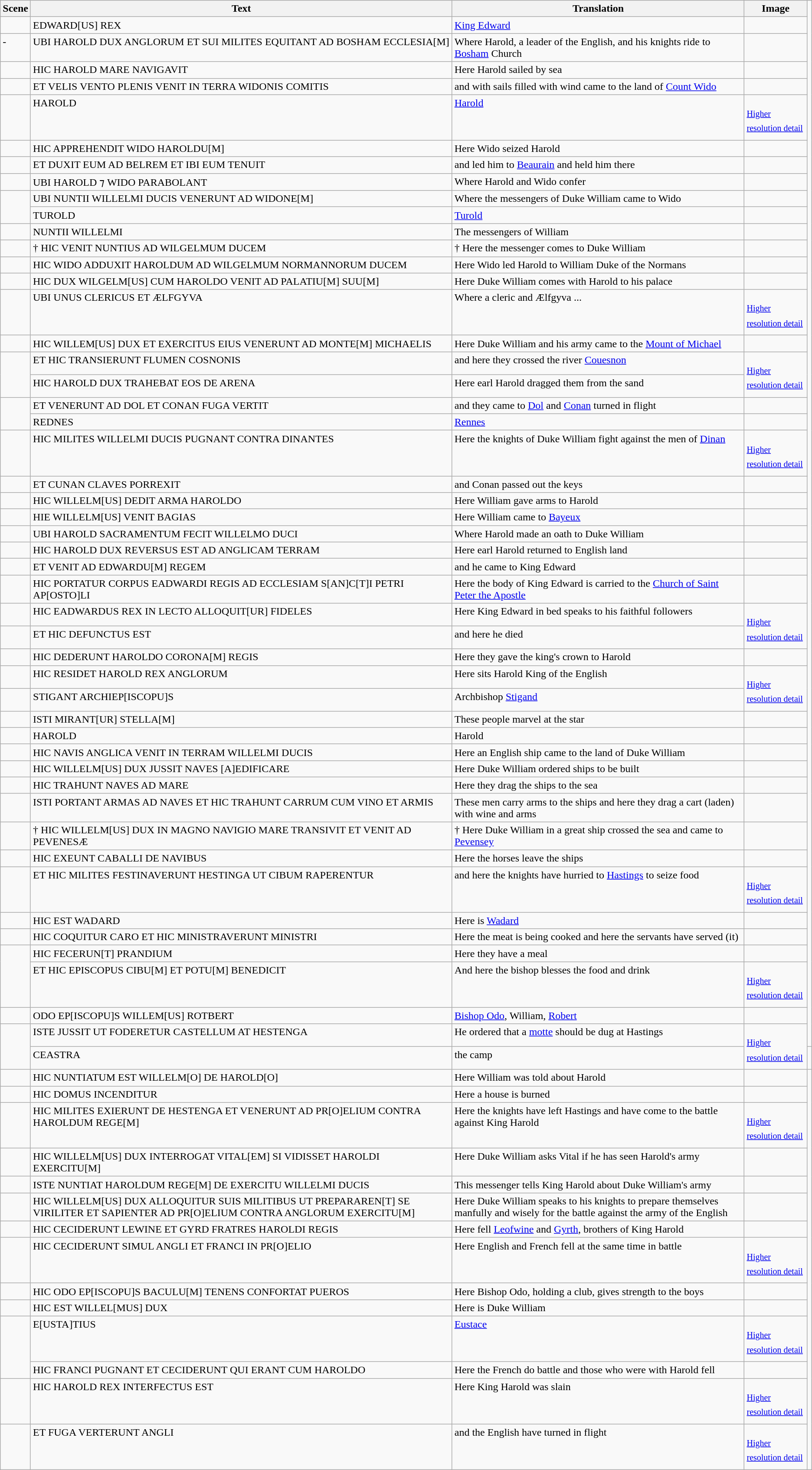<table class="wikitable">
<tr>
<th>Scene</th>
<th>Text</th>
<th>Translation</th>
<th>Image</th>
</tr>
<tr valign="top">
<td></td>
<td>EDWARD[US] REX</td>
<td><a href='#'>King Edward</a></td>
<td></td>
</tr>
<tr valign="top">
<td>-</td>
<td>UBI HAROLD DUX ANGLORUM ET SUI MILITES EQUITANT AD BOSHAM ECCLESIA[M]</td>
<td>Where Harold, a leader of the English, and his knights ride to <a href='#'>Bosham</a> Church</td>
<td></td>
</tr>
<tr valign="top">
<td></td>
<td>HIC HAROLD MARE NAVIGAVIT</td>
<td>Here Harold sailed by sea</td>
<td></td>
</tr>
<tr valign="top">
<td></td>
<td>ET VELIS VENTO PLENIS VENIT IN TERRA WIDONIS COMITIS</td>
<td>and with sails filled with wind came to the land of <a href='#'>Count Wido</a></td>
<td></td>
</tr>
<tr valign="top">
<td></td>
<td>HAROLD</td>
<td><a href='#'>Harold</a></td>
<td><br><sup><a href='#'>Higher resolution detail</a></sup></td>
</tr>
<tr valign="top">
<td></td>
<td>HIC APPREHENDIT WIDO HAROLDU[M]</td>
<td>Here Wido seized Harold</td>
<td></td>
</tr>
<tr valign="top">
<td></td>
<td>ET DUXIT EUM AD BELREM ET IBI EUM TENUIT</td>
<td>and led him to <a href='#'>Beaurain</a> and held him there</td>
<td></td>
</tr>
<tr valign="top">
<td></td>
<td>UBI HAROLD ⁊ WIDO PARABOLANT</td>
<td>Where Harold and Wido confer</td>
<td></td>
</tr>
<tr valign="top">
<td rowspan=2></td>
<td>UBI NUNTII WILLELMI DUCIS VENERUNT AD WIDONE[M]</td>
<td>Where the messengers of Duke William came to Wido</td>
<td></td>
</tr>
<tr valign="top">
<td>TUROLD</td>
<td><a href='#'>Turold</a></td>
<td></td>
</tr>
<tr valign="top">
<td></td>
<td>NUNTII WILLELMI</td>
<td>The messengers of William</td>
<td></td>
</tr>
<tr valign="top">
<td></td>
<td>† HIC VENIT NUNTIUS AD WILGELMUM DUCEM</td>
<td>† Here the messenger comes to Duke William</td>
<td></td>
</tr>
<tr valign="top">
<td></td>
<td>HIC WIDO ADDUXIT HAROLDUM AD WILGELMUM NORMANNORUM DUCEM</td>
<td>Here Wido led Harold to William Duke of the Normans</td>
<td></td>
</tr>
<tr valign="top">
<td></td>
<td>HIC DUX WILGELM[US] CUM HAROLDO VENIT AD PALATIU[M] SUU[M]</td>
<td>Here Duke William comes with Harold to his palace</td>
<td></td>
</tr>
<tr valign="top">
<td></td>
<td>UBI UNUS CLERICUS ET ÆLFGYVA</td>
<td>Where a cleric and Ælfgyva ... </td>
<td><br><sup><a href='#'>Higher resolution detail</a></sup></td>
</tr>
<tr valign="top">
<td></td>
<td>HIC WILLEM[US] DUX ET EXERCITUS EIUS VENERUNT AD MONTE[M] MICHAELIS</td>
<td>Here Duke William and his army came to the <a href='#'>Mount of Michael</a></td>
<td></td>
</tr>
<tr valign="top">
<td rowspan=2></td>
<td>ET HIC TRANSIERUNT FLUMEN COSNONIS</td>
<td>and here they crossed the river <a href='#'>Couesnon</a></td>
<td rowspan=2><br><sup><a href='#'>Higher resolution detail</a></sup></td>
</tr>
<tr valign="top">
<td>HIC HAROLD DUX TRAHEBAT EOS DE ARENA</td>
<td>Here earl Harold dragged them from the sand</td>
</tr>
<tr valign="top">
<td rowspan=2></td>
<td>ET VENERUNT AD DOL ET CONAN FUGA VERTIT</td>
<td>and they came to <a href='#'>Dol</a> and <a href='#'>Conan</a> turned in flight</td>
<td></td>
</tr>
<tr valign="top">
<td>REDNES</td>
<td><a href='#'>Rennes</a></td>
<td></td>
</tr>
<tr valign="top">
<td></td>
<td>HIC MILITES WILLELMI DUCIS PUGNANT CONTRA DINANTES</td>
<td>Here the knights of Duke William fight against the men of <a href='#'>Dinan</a></td>
<td><br><sup><a href='#'>Higher resolution detail</a></sup></td>
</tr>
<tr valign="top">
<td></td>
<td>ET CUNAN CLAVES PORREXIT</td>
<td>and Conan passed out the keys</td>
<td></td>
</tr>
<tr valign="top">
<td></td>
<td>HIC WILLELM[US] DEDIT ARMA HAROLDO</td>
<td>Here William gave arms to Harold</td>
<td></td>
</tr>
<tr valign="top">
<td></td>
<td>HIE  WILLELM[US] VENIT BAGIAS</td>
<td>Here William came to <a href='#'>Bayeux</a></td>
<td></td>
</tr>
<tr valign="top">
<td></td>
<td>UBI HAROLD SACRAMENTUM FECIT WILLELMO DUCI</td>
<td>Where Harold made an oath to Duke William</td>
<td></td>
</tr>
<tr valign="top">
<td></td>
<td>HIC HAROLD DUX REVERSUS EST AD ANGLICAM TERRAM</td>
<td>Here earl Harold returned to English land</td>
<td></td>
</tr>
<tr valign="top">
<td></td>
<td>ET VENIT AD EDWARDU[M] REGEM</td>
<td>and he came to King Edward</td>
<td></td>
</tr>
<tr valign="top">
<td></td>
<td>HIC PORTATUR CORPUS EADWARDI REGIS AD ECCLESIAM S[AN]C[T]I PETRI AP[OSTO]LI</td>
<td>Here the body of King Edward is carried to the <a href='#'>Church of Saint Peter the Apostle</a></td>
<td></td>
</tr>
<tr valign="top">
<td></td>
<td>HIC EADWARDUS REX IN LECTO ALLOQUIT[UR] FIDELES</td>
<td>Here King Edward in bed speaks to his faithful followers</td>
<td rowspan=2><br><sup><a href='#'>Higher resolution detail</a></sup></td>
</tr>
<tr valign="top">
<td></td>
<td>ET HIC DEFUNCTUS EST</td>
<td>and here he died</td>
</tr>
<tr valign="top">
<td></td>
<td>HIC DEDERUNT HAROLDO CORONA[M] REGIS</td>
<td>Here they gave the king's crown to Harold</td>
<td></td>
</tr>
<tr valign="top">
<td></td>
<td>HIC RESIDET HAROLD REX ANGLORUM</td>
<td>Here sits Harold King of the English</td>
<td rowspan=2><br><sup><a href='#'>Higher resolution detail</a></sup></td>
</tr>
<tr valign="top">
<td></td>
<td>STIGANT ARCHIEP[ISCOPU]S</td>
<td>Archbishop <a href='#'>Stigand</a></td>
</tr>
<tr valign="top">
<td></td>
<td>ISTI MIRANT[UR] STELLA[M]</td>
<td>These people marvel at the star</td>
<td></td>
</tr>
<tr valign="top">
<td></td>
<td>HAROLD</td>
<td>Harold</td>
<td></td>
</tr>
<tr valign="top">
<td></td>
<td>HIC NAVIS ANGLICA VENIT IN TERRAM WILLELMI DUCIS</td>
<td>Here an English ship came to the land of Duke William</td>
<td></td>
</tr>
<tr valign="top">
<td></td>
<td>HIC WILLELM[US] DUX JUSSIT NAVES [A]EDIFICARE</td>
<td>Here Duke William ordered ships to be built</td>
<td></td>
</tr>
<tr valign="top">
<td></td>
<td>HIC TRAHUNT NAVES AD MARE</td>
<td>Here they drag the ships  to the sea</td>
<td></td>
</tr>
<tr valign="top">
<td></td>
<td>ISTI PORTANT ARMAS AD NAVES ET HIC TRAHUNT CARRUM CUM VINO ET ARMIS</td>
<td>These men carry arms to the ships and here they  drag a cart (laden) with wine and arms</td>
<td></td>
</tr>
<tr valign="top">
<td></td>
<td>† HIC WILLELM[US] DUX IN MAGNO NAVIGIO MARE TRANSIVIT ET VENIT AD PEVENESÆ</td>
<td>† Here Duke William in a great ship crossed the sea and came to <a href='#'>Pevensey</a></td>
<td></td>
</tr>
<tr valign="top">
<td></td>
<td>HIC EXEUNT CABALLI DE NAVIBUS</td>
<td>Here  the horses leave the ships</td>
<td></td>
</tr>
<tr valign="top">
<td></td>
<td>ET HIC MILITES FESTINAVERUNT HESTINGA UT CIBUM RAPERENTUR</td>
<td>and here the knights have hurried to <a href='#'>Hastings</a> to seize food</td>
<td><br><sup><a href='#'>Higher resolution detail</a></sup></td>
</tr>
<tr valign="top">
<td></td>
<td>HIC EST WADARD</td>
<td>Here is <a href='#'>Wadard</a></td>
<td></td>
</tr>
<tr valign="top">
<td></td>
<td>HIC COQUITUR CARO ET HIC MINISTRAVERUNT MINISTRI</td>
<td>Here the meat is being cooked and here the servants have served (it)</td>
<td></td>
</tr>
<tr valign="top">
<td rowspan=2></td>
<td>HIC FECERUN[T] PRANDIUM</td>
<td>Here they have a meal</td>
<td></td>
</tr>
<tr valign="top">
<td>ET HIC EPISCOPUS CIBU[M] ET POTU[M] BENEDICIT</td>
<td>And here the bishop blesses the food and drink</td>
<td><br><sup><a href='#'>Higher resolution detail</a></sup></td>
</tr>
<tr valign="top">
<td></td>
<td>ODO EP[ISCOPU]S WILLEM[US] ROTBERT</td>
<td><a href='#'>Bishop Odo</a>, William, <a href='#'>Robert</a></td>
<td></td>
</tr>
<tr valign="top">
<td rowspan=2></td>
<td>ISTE JUSSIT UT FODERETUR CASTELLUM AT HESTENGA</td>
<td>He ordered that a <a href='#'>motte</a>  should be dug at Hastings</td>
<td rowspan=2><br><sup><a href='#'>Higher resolution detail</a></sup></td>
</tr>
<tr valign="top">
<td>CEASTRA</td>
<td>the camp</td>
<td></td>
</tr>
<tr valign="top">
<td></td>
<td>HIC NUNTIATUM EST WILLELM[O] DE HAROLD[O]</td>
<td>Here William was told about Harold</td>
<td></td>
</tr>
<tr valign="top">
<td></td>
<td>HIC DOMUS INCENDITUR</td>
<td>Here a house is burned</td>
<td></td>
</tr>
<tr valign="top">
<td></td>
<td>HIC MILITES EXIERUNT DE HESTENGA ET VENERUNT AD PR[O]ELIUM CONTRA HAROLDUM REGE[M]</td>
<td>Here the knights have left Hastings and have come to the battle against King Harold</td>
<td><br><sup><a href='#'>Higher resolution detail</a></sup></td>
</tr>
<tr valign="top">
<td></td>
<td>HIC WILLELM[US] DUX INTERROGAT VITAL[EM] SI VIDISSET HAROLDI EXERCITU[M]</td>
<td>Here Duke William asks Vital if he has seen Harold's army</td>
<td></td>
</tr>
<tr valign="top">
<td></td>
<td>ISTE NUNTIAT HAROLDUM REGE[M] DE EXERCITU WILLELMI DUCIS</td>
<td>This messenger tells King Harold about Duke William's army</td>
<td></td>
</tr>
<tr valign="top">
<td></td>
<td>HIC WILLELM[US] DUX ALLOQUITUR SUIS MILITIBUS UT PREPARAREN[T] SE VIRILITER ET SAPIENTER AD PR[O]ELIUM CONTRA ANGLORUM EXERCITU[M]</td>
<td>Here Duke William speaks to his knights to prepare themselves manfully and wisely for the battle against the  army of the English</td>
<td><br> </td>
</tr>
<tr valign="top">
<td></td>
<td>HIC CECIDERUNT LEWINE ET GYRD FRATRES HAROLDI REGIS</td>
<td>Here fell <a href='#'>Leofwine</a> and <a href='#'>Gyrth</a>, brothers of King Harold</td>
<td><br> </td>
</tr>
<tr valign="top">
<td></td>
<td>HIC CECIDERUNT SIMUL ANGLI ET FRANCI IN PR[O]ELIO</td>
<td>Here English and French fell at the same time in battle</td>
<td><br><sup><a href='#'>Higher resolution detail</a></sup></td>
</tr>
<tr valign="top">
<td></td>
<td>HIC ODO EP[ISCOPU]S BACULU[M] TENENS CONFORTAT PUEROS</td>
<td>Here Bishop Odo, holding a club, gives strength to the boys</td>
<td></td>
</tr>
<tr valign="top">
<td></td>
<td>HIC EST WILLEL[MUS] DUX</td>
<td>Here is Duke William</td>
<td></td>
</tr>
<tr valign="top">
<td rowspan=2></td>
<td>E[USTA]TIUS</td>
<td><a href='#'>Eustace</a></td>
<td><br><sup><a href='#'>Higher resolution detail</a></sup></td>
</tr>
<tr valign="top">
<td>HIC FRANCI PUGNANT ET CECIDERUNT QUI ERANT CUM HAROLDO</td>
<td>Here the French do battle and those who were with Harold fell</td>
<td></td>
</tr>
<tr valign="top">
<td></td>
<td>HIC HAROLD REX INTERFECTUS EST</td>
<td>Here King Harold was slain</td>
<td><br><sup><a href='#'>Higher resolution detail</a></sup></td>
</tr>
<tr valign="top">
<td></td>
<td>ET FUGA VERTERUNT ANGLI</td>
<td>and the English have turned in flight</td>
<td><br><sup><a href='#'>Higher resolution detail</a></sup></td>
</tr>
</table>
